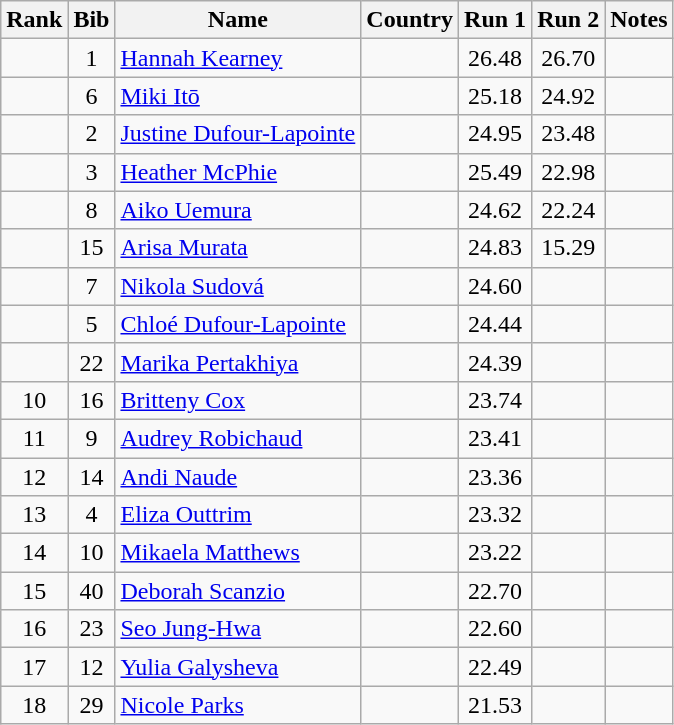<table class="wikitable sortable" style="text-align:center">
<tr>
<th>Rank</th>
<th>Bib</th>
<th>Name</th>
<th>Country</th>
<th>Run 1</th>
<th>Run 2</th>
<th>Notes</th>
</tr>
<tr>
<td></td>
<td>1</td>
<td align=left><a href='#'>Hannah Kearney</a></td>
<td align=left></td>
<td>26.48</td>
<td>26.70</td>
<td></td>
</tr>
<tr>
<td></td>
<td>6</td>
<td align=left><a href='#'>Miki Itō</a></td>
<td align=left></td>
<td>25.18</td>
<td>24.92</td>
<td></td>
</tr>
<tr>
<td></td>
<td>2</td>
<td align=left><a href='#'>Justine Dufour-Lapointe</a></td>
<td align=left></td>
<td>24.95</td>
<td>23.48</td>
<td></td>
</tr>
<tr>
<td></td>
<td>3</td>
<td align=left><a href='#'>Heather McPhie</a></td>
<td align=left></td>
<td>25.49</td>
<td>22.98</td>
<td></td>
</tr>
<tr>
<td></td>
<td>8</td>
<td align=left><a href='#'>Aiko Uemura</a></td>
<td align=left></td>
<td>24.62</td>
<td>22.24</td>
<td></td>
</tr>
<tr>
<td></td>
<td>15</td>
<td align=left><a href='#'>Arisa Murata</a></td>
<td align=left></td>
<td>24.83</td>
<td>15.29</td>
<td></td>
</tr>
<tr>
<td></td>
<td>7</td>
<td align=left><a href='#'>Nikola Sudová</a></td>
<td align=left></td>
<td>24.60</td>
<td></td>
<td></td>
</tr>
<tr>
<td></td>
<td>5</td>
<td align=left><a href='#'>Chloé Dufour-Lapointe</a></td>
<td align=left></td>
<td>24.44</td>
<td></td>
<td></td>
</tr>
<tr>
<td></td>
<td>22</td>
<td align=left><a href='#'>Marika Pertakhiya</a></td>
<td align=left></td>
<td>24.39</td>
<td></td>
<td></td>
</tr>
<tr>
<td>10</td>
<td>16</td>
<td align=left><a href='#'>Britteny Cox</a></td>
<td align=left></td>
<td>23.74</td>
<td></td>
<td></td>
</tr>
<tr>
<td>11</td>
<td>9</td>
<td align=left><a href='#'>Audrey Robichaud</a></td>
<td align=left></td>
<td>23.41</td>
<td></td>
<td></td>
</tr>
<tr>
<td>12</td>
<td>14</td>
<td align=left><a href='#'>Andi Naude</a></td>
<td align=left></td>
<td>23.36</td>
<td></td>
<td></td>
</tr>
<tr>
<td>13</td>
<td>4</td>
<td align=left><a href='#'>Eliza Outtrim</a></td>
<td align=left></td>
<td>23.32</td>
<td></td>
<td></td>
</tr>
<tr>
<td>14</td>
<td>10</td>
<td align=left><a href='#'>Mikaela Matthews</a></td>
<td align=left></td>
<td>23.22</td>
<td></td>
<td></td>
</tr>
<tr>
<td>15</td>
<td>40</td>
<td align=left><a href='#'>Deborah Scanzio</a></td>
<td align=left></td>
<td>22.70</td>
<td></td>
<td></td>
</tr>
<tr>
<td>16</td>
<td>23</td>
<td align=left><a href='#'>Seo Jung-Hwa</a></td>
<td align=left></td>
<td>22.60</td>
<td></td>
<td></td>
</tr>
<tr>
<td>17</td>
<td>12</td>
<td align=left><a href='#'>Yulia Galysheva</a></td>
<td align=left></td>
<td>22.49</td>
<td></td>
<td></td>
</tr>
<tr>
<td>18</td>
<td>29</td>
<td align=left><a href='#'>Nicole Parks</a></td>
<td align=left></td>
<td>21.53</td>
<td></td>
<td></td>
</tr>
</table>
